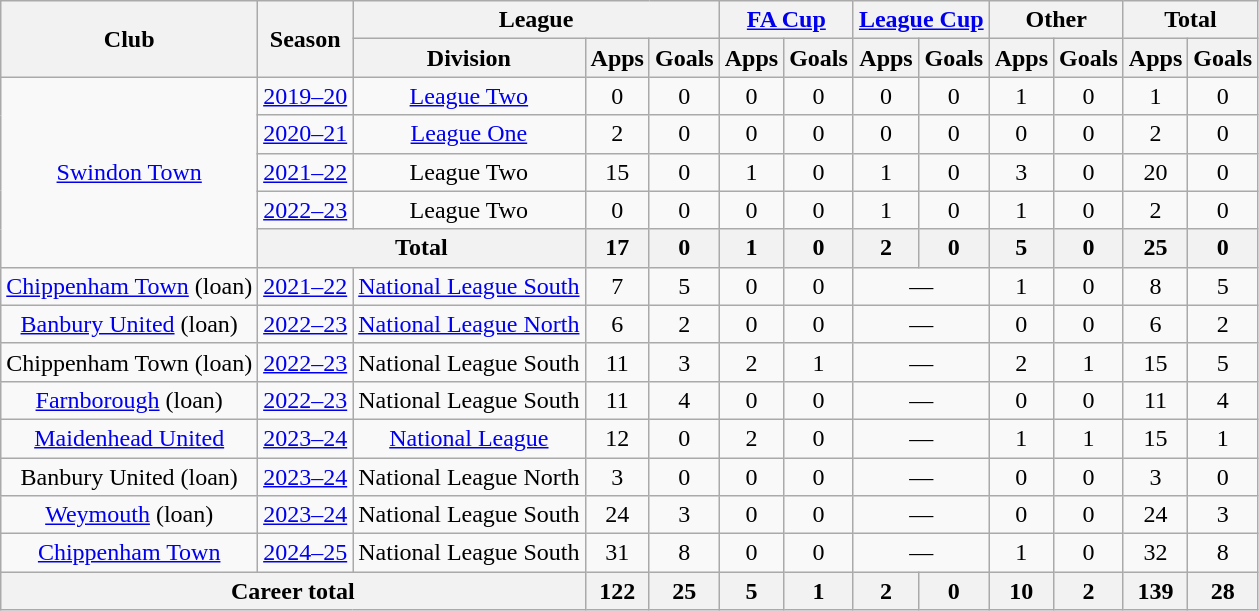<table class="wikitable" style="text-align: center">
<tr>
<th rowspan="2">Club</th>
<th rowspan="2">Season</th>
<th colspan="3">League</th>
<th colspan="2"><a href='#'>FA Cup</a></th>
<th colspan="2"><a href='#'>League Cup</a></th>
<th colspan="2">Other</th>
<th colspan="2">Total</th>
</tr>
<tr>
<th>Division</th>
<th>Apps</th>
<th>Goals</th>
<th>Apps</th>
<th>Goals</th>
<th>Apps</th>
<th>Goals</th>
<th>Apps</th>
<th>Goals</th>
<th>Apps</th>
<th>Goals</th>
</tr>
<tr>
<td rowspan="5"><a href='#'>Swindon Town</a></td>
<td><a href='#'>2019–20</a></td>
<td><a href='#'>League Two</a></td>
<td>0</td>
<td>0</td>
<td>0</td>
<td>0</td>
<td>0</td>
<td>0</td>
<td>1</td>
<td>0</td>
<td>1</td>
<td>0</td>
</tr>
<tr>
<td><a href='#'>2020–21</a></td>
<td><a href='#'>League One</a></td>
<td>2</td>
<td>0</td>
<td>0</td>
<td>0</td>
<td>0</td>
<td>0</td>
<td>0</td>
<td>0</td>
<td>2</td>
<td>0</td>
</tr>
<tr>
<td><a href='#'>2021–22</a></td>
<td>League Two</td>
<td>15</td>
<td>0</td>
<td>1</td>
<td>0</td>
<td>1</td>
<td>0</td>
<td>3</td>
<td>0</td>
<td>20</td>
<td>0</td>
</tr>
<tr>
<td><a href='#'>2022–23</a></td>
<td>League Two</td>
<td>0</td>
<td>0</td>
<td>0</td>
<td>0</td>
<td>1</td>
<td>0</td>
<td>1</td>
<td>0</td>
<td>2</td>
<td>0</td>
</tr>
<tr>
<th colspan="2">Total</th>
<th>17</th>
<th>0</th>
<th>1</th>
<th>0</th>
<th>2</th>
<th>0</th>
<th>5</th>
<th>0</th>
<th>25</th>
<th>0</th>
</tr>
<tr>
<td><a href='#'>Chippenham Town</a> (loan)</td>
<td><a href='#'>2021–22</a></td>
<td><a href='#'>National League South</a></td>
<td>7</td>
<td>5</td>
<td>0</td>
<td>0</td>
<td colspan="2">—</td>
<td>1</td>
<td>0</td>
<td>8</td>
<td>5</td>
</tr>
<tr>
<td><a href='#'>Banbury United</a> (loan)</td>
<td><a href='#'>2022–23</a></td>
<td><a href='#'>National League North</a></td>
<td>6</td>
<td>2</td>
<td>0</td>
<td>0</td>
<td colspan="2">—</td>
<td>0</td>
<td>0</td>
<td>6</td>
<td>2</td>
</tr>
<tr>
<td>Chippenham Town (loan)</td>
<td><a href='#'>2022–23</a></td>
<td>National League South</td>
<td>11</td>
<td>3</td>
<td>2</td>
<td>1</td>
<td colspan="2">—</td>
<td>2</td>
<td>1</td>
<td>15</td>
<td>5</td>
</tr>
<tr>
<td><a href='#'>Farnborough</a> (loan)</td>
<td><a href='#'>2022–23</a></td>
<td>National League South</td>
<td>11</td>
<td>4</td>
<td>0</td>
<td>0</td>
<td colspan="2">—</td>
<td>0</td>
<td>0</td>
<td>11</td>
<td>4</td>
</tr>
<tr>
<td><a href='#'>Maidenhead United</a></td>
<td><a href='#'>2023–24</a></td>
<td><a href='#'>National League</a></td>
<td>12</td>
<td>0</td>
<td>2</td>
<td>0</td>
<td colspan="2">—</td>
<td>1</td>
<td>1</td>
<td>15</td>
<td>1</td>
</tr>
<tr>
<td>Banbury United (loan)</td>
<td><a href='#'>2023–24</a></td>
<td>National League North</td>
<td>3</td>
<td>0</td>
<td>0</td>
<td>0</td>
<td colspan="2">—</td>
<td>0</td>
<td>0</td>
<td>3</td>
<td>0</td>
</tr>
<tr>
<td><a href='#'>Weymouth</a> (loan)</td>
<td><a href='#'>2023–24</a></td>
<td>National League South</td>
<td>24</td>
<td>3</td>
<td>0</td>
<td>0</td>
<td colspan="2">—</td>
<td>0</td>
<td>0</td>
<td>24</td>
<td>3</td>
</tr>
<tr>
<td><a href='#'>Chippenham Town</a></td>
<td><a href='#'>2024–25</a></td>
<td>National League South</td>
<td>31</td>
<td>8</td>
<td>0</td>
<td>0</td>
<td colspan="2">—</td>
<td>1</td>
<td>0</td>
<td>32</td>
<td>8</td>
</tr>
<tr>
<th colspan="3">Career total</th>
<th>122</th>
<th>25</th>
<th>5</th>
<th>1</th>
<th>2</th>
<th>0</th>
<th>10</th>
<th>2</th>
<th>139</th>
<th>28</th>
</tr>
</table>
